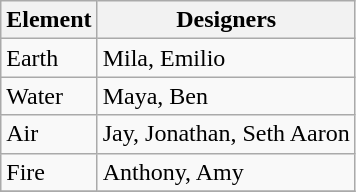<table class="wikitable">
<tr>
<th>Element</th>
<th>Designers</th>
</tr>
<tr>
<td>Earth</td>
<td>Mila, Emilio</td>
</tr>
<tr>
<td>Water</td>
<td>Maya, Ben</td>
</tr>
<tr>
<td>Air</td>
<td>Jay, Jonathan, Seth Aaron</td>
</tr>
<tr>
<td>Fire</td>
<td>Anthony, Amy</td>
</tr>
<tr>
</tr>
</table>
